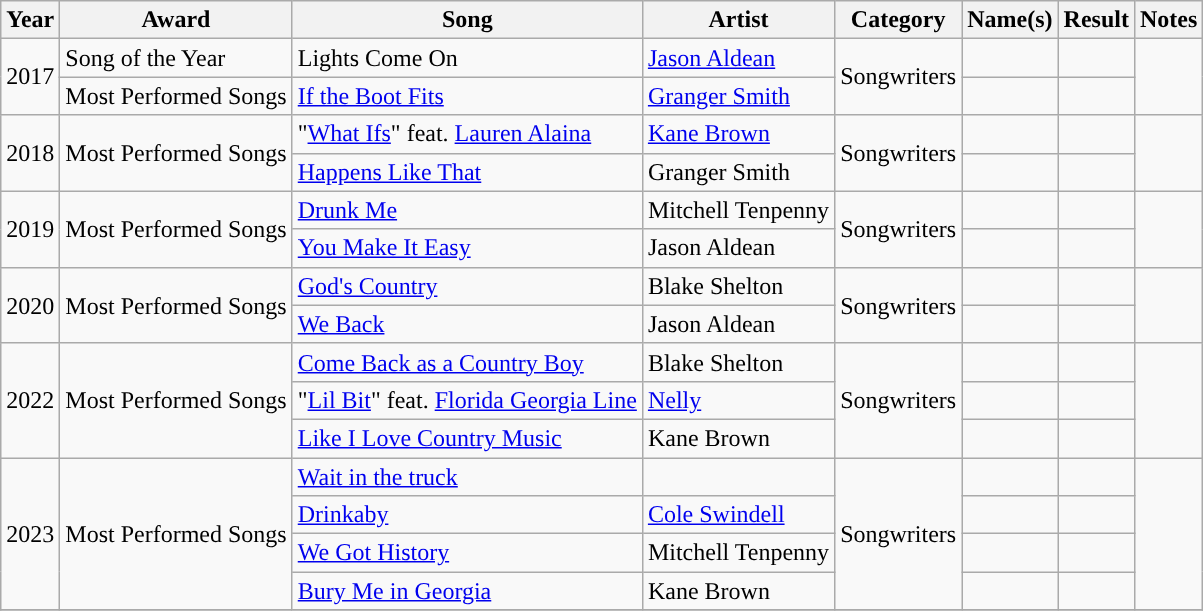<table class="wikitable">
<tr>
<th>Year</th>
<th>Award</th>
<th>Song</th>
<th>Artist</th>
<th>Category</th>
<th>Name(s)</th>
<th>Result</th>
<th>Notes</th>
</tr>
<tr>
<td rowspan="2">2017</td>
<td>Song of the Year</td>
<td>Lights Come On</td>
<td><a href='#'>Jason Aldean</a></td>
<td rowspan="2">Songwriters</td>
<td></td>
<td></td>
<td rowspan="2"></td>
</tr>
<tr>
<td>Most Performed Songs</td>
<td><a href='#'>If the Boot Fits</a></td>
<td><a href='#'>Granger Smith</a></td>
<td></td>
<td></td>
</tr>
<tr>
<td rowspan="2">2018</td>
<td rowspan="2">Most Performed Songs</td>
<td>"<a href='#'>What Ifs</a>" feat. <a href='#'>Lauren Alaina</a></td>
<td><a href='#'>Kane Brown</a></td>
<td rowspan="2">Songwriters</td>
<td></td>
<td></td>
<td rowspan="2"></td>
</tr>
<tr>
<td><a href='#'>Happens Like That</a></td>
<td>Granger Smith</td>
<td></td>
<td></td>
</tr>
<tr>
<td rowspan="2">2019</td>
<td rowspan="2">Most Performed Songs<br></td>
<td><a href='#'>Drunk Me</a></td>
<td>Mitchell Tenpenny</td>
<td rowspan="2">Songwriters</td>
<td></td>
<td></td>
<td rowspan="2"></td>
</tr>
<tr>
<td><a href='#'>You Make It Easy</a></td>
<td>Jason Aldean</td>
<td></td>
<td></td>
</tr>
<tr>
<td rowspan="2">2020</td>
<td rowspan="2">Most Performed Songs</td>
<td><a href='#'>God's Country</a></td>
<td>Blake Shelton</td>
<td rowspan="2">Songwriters</td>
<td></td>
<td></td>
<td rowspan="2"></td>
</tr>
<tr>
<td><a href='#'>We Back</a></td>
<td>Jason Aldean</td>
<td></td>
<td></td>
</tr>
<tr>
<td rowspan="3">2022</td>
<td rowspan="3">Most Performed Songs</td>
<td><a href='#'>Come Back as a Country Boy</a></td>
<td>Blake Shelton</td>
<td rowspan="3">Songwriters</td>
<td></td>
<td></td>
<td rowspan="3"></td>
</tr>
<tr>
<td>"<a href='#'>Lil Bit</a>" feat. <a href='#'>Florida Georgia Line</a></td>
<td><a href='#'>Nelly</a></td>
<td></td>
<td></td>
</tr>
<tr>
<td><a href='#'>Like I Love Country Music</a></td>
<td>Kane Brown</td>
<td></td>
<td></td>
</tr>
<tr>
<td rowspan="4">2023</td>
<td rowspan="4">Most Performed Songs<br></td>
<td><a href='#'>Wait in the truck</a></td>
<td></td>
<td rowspan="4">Songwriters</td>
<td></td>
<td></td>
<td rowspan="4"></td>
</tr>
<tr>
<td><a href='#'>Drinkaby</a></td>
<td><a href='#'>Cole Swindell</a></td>
<td></td>
<td></td>
</tr>
<tr>
<td><a href='#'>We Got History</a></td>
<td>Mitchell Tenpenny</td>
<td></td>
<td></td>
</tr>
<tr>
<td><a href='#'>Bury Me in Georgia</a></td>
<td>Kane Brown</td>
<td></td>
<td></td>
</tr>
<tr>
</tr>
</table>
